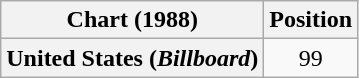<table class="wikitable sortable plainrowheaders">
<tr>
<th align="left">Chart (1988)</th>
<th align="center">Position</th>
</tr>
<tr>
<th scope="row">United States (<em>Billboard</em>)</th>
<td style="text-align:center;">99</td>
</tr>
</table>
